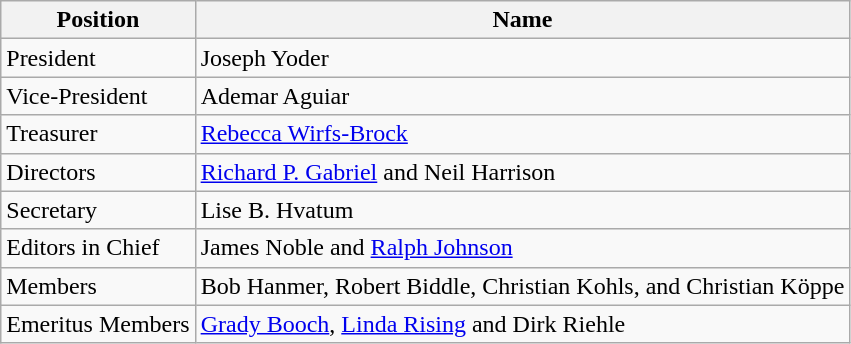<table class="wikitable">
<tr>
<th>Position</th>
<th>Name</th>
</tr>
<tr>
<td>President</td>
<td>Joseph Yoder</td>
</tr>
<tr>
<td>Vice-President</td>
<td>Ademar Aguiar</td>
</tr>
<tr>
<td>Treasurer</td>
<td><a href='#'>Rebecca Wirfs-Brock</a></td>
</tr>
<tr>
<td>Directors</td>
<td><a href='#'>Richard P. Gabriel</a> and Neil Harrison</td>
</tr>
<tr>
<td>Secretary</td>
<td>Lise B. Hvatum</td>
</tr>
<tr>
<td>Editors in Chief</td>
<td>James Noble and <a href='#'>Ralph Johnson</a></td>
</tr>
<tr>
<td>Members</td>
<td>Bob Hanmer, Robert Biddle, Christian Kohls, and Christian Köppe</td>
</tr>
<tr>
<td>Emeritus Members</td>
<td><a href='#'>Grady Booch</a>, <a href='#'>Linda Rising</a> and Dirk Riehle</td>
</tr>
</table>
